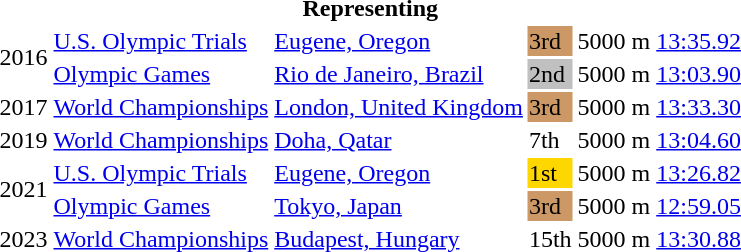<table>
<tr>
<th colspan="6">Representing </th>
</tr>
<tr>
<td rowspan=2>2016</td>
<td><a href='#'>U.S. Olympic Trials</a></td>
<td><a href='#'>Eugene, Oregon</a></td>
<td style="background:#c96;">3rd</td>
<td>5000 m</td>
<td><a href='#'>13:35.92</a></td>
</tr>
<tr>
<td><a href='#'>Olympic Games</a></td>
<td><a href='#'>Rio de Janeiro, Brazil</a></td>
<td bgcolor=silver>2nd</td>
<td>5000 m</td>
<td><a href='#'>13:03.90</a></td>
</tr>
<tr>
<td>2017</td>
<td><a href='#'>World Championships</a></td>
<td><a href='#'>London, United Kingdom</a></td>
<td style="background:#c96;">3rd</td>
<td>5000 m</td>
<td><a href='#'>13:33.30</a></td>
</tr>
<tr>
<td>2019</td>
<td><a href='#'>World Championships</a></td>
<td><a href='#'>Doha, Qatar</a></td>
<td>7th</td>
<td>5000 m</td>
<td><a href='#'>13:04.60</a></td>
</tr>
<tr>
<td rowspan=2>2021</td>
<td><a href='#'>U.S. Olympic Trials</a></td>
<td><a href='#'>Eugene, Oregon</a></td>
<td bgcolor=gold>1st</td>
<td>5000 m</td>
<td><a href='#'>13:26.82</a></td>
</tr>
<tr>
<td><a href='#'>Olympic Games</a></td>
<td><a href='#'>Tokyo, Japan</a></td>
<td style="background:#c96;">3rd</td>
<td>5000 m</td>
<td><a href='#'>12:59.05</a></td>
</tr>
<tr>
<td>2023</td>
<td><a href='#'>World Championships</a></td>
<td><a href='#'>Budapest, Hungary</a></td>
<td>15th</td>
<td>5000 m</td>
<td><a href='#'>13:30.88</a></td>
</tr>
</table>
